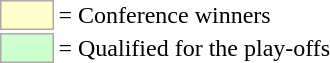<table>
<tr>
<td style="background-color:#ffffcc; border:1px solid #aaaaaa; width:2em;"></td>
<td>= Conference winners</td>
</tr>
<tr>
<td style="background-color:#ccffcc; border:1px solid #aaaaaa; width:2em;"></td>
<td>= Qualified for the play-offs</td>
</tr>
</table>
